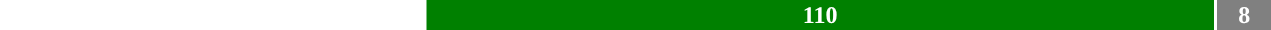<table style="width:88%; text-align:center;">
<tr style="color:white;">
<td style="background:"><strong>125</strong></td>
<td style="background: #008000;color:white;45.26%;"><strong>110</strong></td>
<td style="background:gray; color:white; width:3.3%;"><strong>8</strong></td>
</tr>
<tr>
<td></td>
<td></td>
<td></td>
</tr>
</table>
